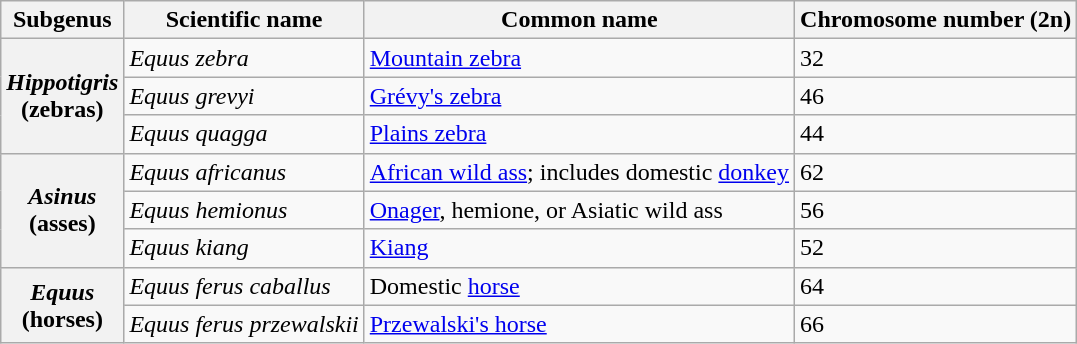<table class="wikitable collapsible">
<tr>
<th>Subgenus</th>
<th>Scientific name</th>
<th>Common name</th>
<th>Chromosome number (2n)</th>
</tr>
<tr>
<th rowspan="3"><strong><em>Hippotigris</em></strong><br><strong>(zebras)</strong></th>
<td><em>Equus zebra</em></td>
<td><a href='#'>Mountain zebra</a></td>
<td>32</td>
</tr>
<tr>
<td><em>Equus grevyi</em></td>
<td><a href='#'>Grévy's zebra</a></td>
<td>46</td>
</tr>
<tr>
<td><em>Equus quagga</em></td>
<td><a href='#'>Plains zebra</a></td>
<td>44</td>
</tr>
<tr>
<th rowspan="3"><strong><em>Asinus</em></strong><br><strong>(asses)</strong></th>
<td><em>Equus africanus</em></td>
<td><a href='#'>African wild ass</a>; includes domestic <a href='#'>donkey</a></td>
<td>62</td>
</tr>
<tr>
<td><em>Equus hemionus</em></td>
<td><a href='#'>Onager</a>, hemione, or Asiatic wild ass</td>
<td>56</td>
</tr>
<tr>
<td><em>Equus kiang</em></td>
<td><a href='#'>Kiang</a></td>
<td>52</td>
</tr>
<tr>
<th rowspan="2"><strong><em>Equus</em></strong><br><strong>(horses)</strong></th>
<td><em>Equus ferus caballus</em></td>
<td>Domestic <a href='#'>horse</a></td>
<td>64</td>
</tr>
<tr>
<td><em>Equus ferus przewalskii</em></td>
<td><a href='#'>Przewalski's horse</a></td>
<td>66</td>
</tr>
</table>
